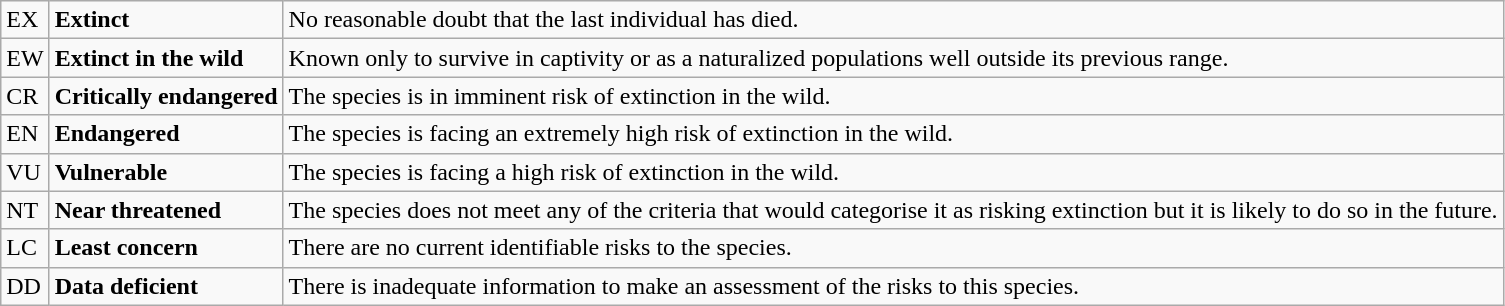<table class="wikitable" style="text-align:left">
<tr>
<td>EX</td>
<td><strong>Extinct</strong></td>
<td>No reasonable doubt that the last individual has died.</td>
</tr>
<tr>
<td>EW</td>
<td><strong>Extinct in the wild</strong></td>
<td>Known only to survive in captivity or as a naturalized populations well outside its previous range.</td>
</tr>
<tr>
<td>CR</td>
<td><strong>Critically endangered</strong></td>
<td>The species is in imminent risk of extinction in the wild.</td>
</tr>
<tr>
<td>EN</td>
<td><strong>Endangered</strong></td>
<td>The species is facing an extremely high risk of extinction in the wild.</td>
</tr>
<tr>
<td>VU</td>
<td><strong>Vulnerable</strong></td>
<td>The species is facing a high risk of extinction in the wild.</td>
</tr>
<tr>
<td>NT</td>
<td><strong>Near threatened</strong></td>
<td>The species does not meet any of the criteria that would categorise it as risking extinction but it is likely to do so in the future.</td>
</tr>
<tr>
<td>LC</td>
<td><strong>Least concern</strong></td>
<td>There are no current identifiable risks to the species.</td>
</tr>
<tr>
<td>DD</td>
<td><strong>Data deficient</strong></td>
<td>There is inadequate information to make an assessment of the risks to this species.</td>
</tr>
</table>
